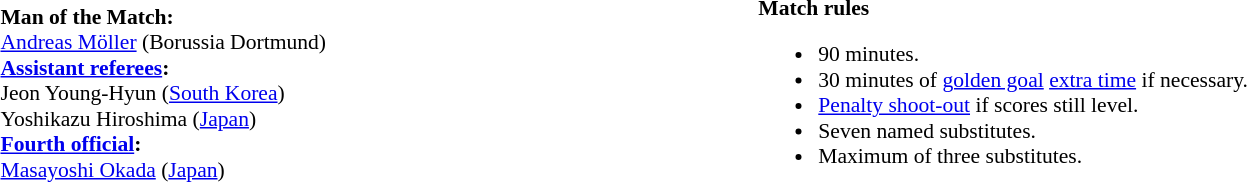<table style="width:100%; font-size:90%">
<tr>
<td><br><strong>Man of the Match:</strong>
<br><a href='#'>Andreas Möller</a> (Borussia Dortmund)<br><strong><a href='#'>Assistant referees</a>:</strong>
<br>Jeon Young-Hyun (<a href='#'>South Korea</a>)
<br>Yoshikazu Hiroshima (<a href='#'>Japan</a>)
<br><strong><a href='#'>Fourth official</a>:</strong>
<br><a href='#'>Masayoshi Okada</a> (<a href='#'>Japan</a>)</td>
<td style="width:60%; vertical-align:top;"><br><strong>Match rules</strong><ul><li>90 minutes.</li><li>30 minutes of <a href='#'>golden goal</a> <a href='#'>extra time</a> if necessary.</li><li><a href='#'>Penalty shoot-out</a> if scores still level.</li><li>Seven named substitutes.</li><li>Maximum of three substitutes.</li></ul></td>
</tr>
</table>
